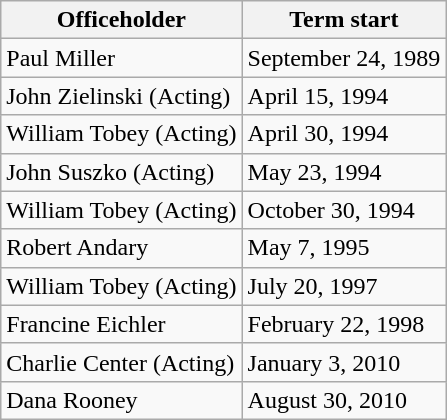<table class="wikitable sortable">
<tr style="vertical-align:bottom;">
<th>Officeholder</th>
<th>Term start</th>
</tr>
<tr>
<td>Paul Miller</td>
<td>September 24, 1989</td>
</tr>
<tr>
<td>John Zielinski (Acting)</td>
<td>April 15, 1994</td>
</tr>
<tr>
<td>William Tobey (Acting)</td>
<td>April 30, 1994</td>
</tr>
<tr>
<td>John Suszko (Acting)</td>
<td>May 23, 1994</td>
</tr>
<tr>
<td>William Tobey (Acting)</td>
<td>October 30, 1994</td>
</tr>
<tr>
<td>Robert Andary</td>
<td>May 7, 1995</td>
</tr>
<tr>
<td>William Tobey (Acting)</td>
<td>July 20, 1997</td>
</tr>
<tr>
<td>Francine Eichler</td>
<td>February 22, 1998</td>
</tr>
<tr>
<td>Charlie Center (Acting)</td>
<td>January 3, 2010</td>
</tr>
<tr>
<td>Dana Rooney</td>
<td>August 30, 2010</td>
</tr>
</table>
